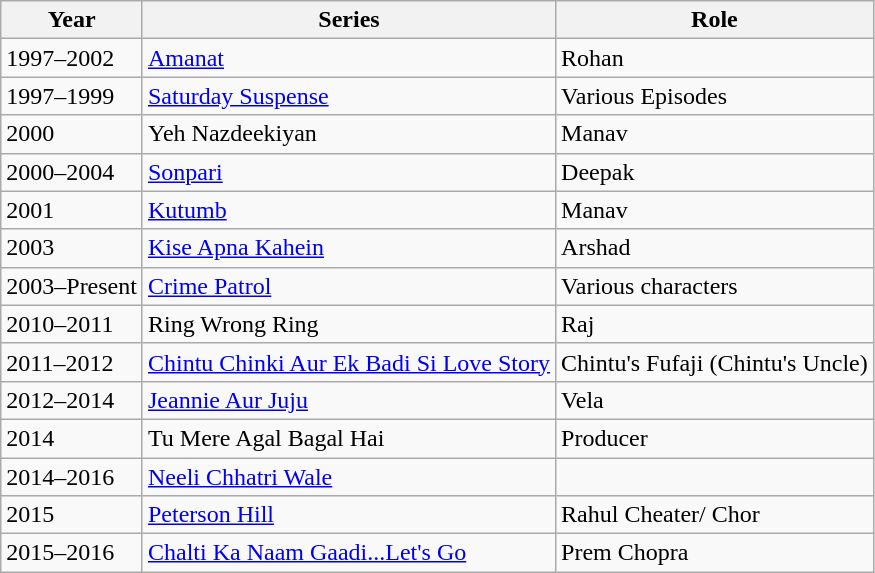<table class="wikitable sortable">
<tr>
<th scope="col">Year</th>
<th scope="col">Series</th>
<th scope="col">Role</th>
</tr>
<tr>
<td>1997–2002</td>
<td><a href='#'>Amanat</a></td>
<td>Rohan</td>
</tr>
<tr>
<td>1997–1999</td>
<td><a href='#'>Saturday Suspense</a></td>
<td>Various Episodes</td>
</tr>
<tr>
<td>2000</td>
<td>Yeh Nazdeekiyan</td>
<td>Manav</td>
</tr>
<tr>
<td>2000–2004</td>
<td><a href='#'>Sonpari</a></td>
<td>Deepak</td>
</tr>
<tr>
<td>2001</td>
<td><a href='#'>Kutumb</a></td>
<td>Manav</td>
</tr>
<tr>
<td>2003</td>
<td><a href='#'>Kise Apna Kahein</a></td>
<td>Arshad</td>
</tr>
<tr>
<td>2003–Present</td>
<td><a href='#'>Crime Patrol</a></td>
<td>Various characters</td>
</tr>
<tr>
<td>2010–2011</td>
<td>Ring Wrong Ring</td>
<td>Raj</td>
</tr>
<tr>
<td>2011–2012</td>
<td><a href='#'>Chintu Chinki Aur Ek Badi Si Love Story</a></td>
<td>Chintu's Fufaji (Chintu's Uncle)</td>
</tr>
<tr>
<td>2012–2014</td>
<td><a href='#'>Jeannie Aur Juju</a></td>
<td>Vela</td>
</tr>
<tr>
<td>2014</td>
<td>Tu Mere Agal Bagal Hai</td>
<td>Producer</td>
</tr>
<tr>
<td>2014–2016</td>
<td><a href='#'>Neeli Chhatri Wale</a></td>
<td></td>
</tr>
<tr>
<td>2015</td>
<td><a href='#'>Peterson Hill</a></td>
<td>Rahul Cheater/ Chor</td>
</tr>
<tr>
<td>2015–2016</td>
<td><a href='#'>Chalti Ka Naam Gaadi...Let's Go</a></td>
<td>Prem Chopra</td>
</tr>
</table>
